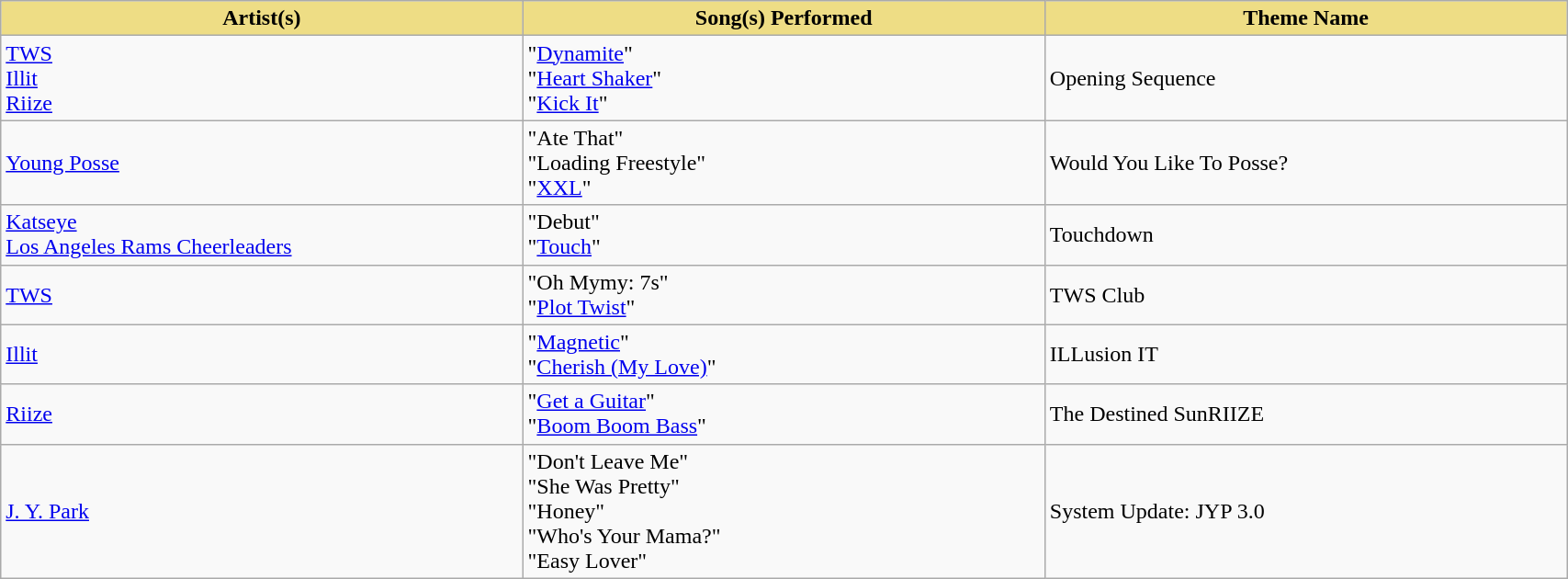<table class="wikitable" style="width:90%">
<tr>
<th scope="col" style="background-color:#EEDD85; width:30%">Artist(s)</th>
<th scope="col" style="background-color:#EEDD85; width:30%">Song(s) Performed</th>
<th scope="col" style="background-color:#EEDD85; width:30%">Theme Name</th>
</tr>
<tr>
<td><a href='#'>TWS</a> <br> <a href='#'>Illit</a> <br> <a href='#'>Riize</a></td>
<td>"<a href='#'>Dynamite</a>"  <br> "<a href='#'>Heart Shaker</a>"  <br> "<a href='#'>Kick It</a>" </td>
<td>Opening Sequence</td>
</tr>
<tr>
<td><a href='#'>Young Posse</a></td>
<td>"Ate That" <br> "Loading Freestyle" <br> "<a href='#'>XXL</a>"</td>
<td>Would You Like To Posse?</td>
</tr>
<tr>
<td><a href='#'>Katseye</a> <br> <a href='#'>Los Angeles Rams Cheerleaders</a></td>
<td>"Debut" <br> "<a href='#'>Touch</a>"</td>
<td>Touchdown</td>
</tr>
<tr>
<td><a href='#'>TWS</a></td>
<td>"Oh Mymy: 7s" <br> "<a href='#'>Plot Twist</a>"</td>
<td>TWS Club</td>
</tr>
<tr>
<td><a href='#'>Illit</a></td>
<td>"<a href='#'>Magnetic</a>" <br> "<a href='#'>Cherish (My Love)</a>"</td>
<td>ILLusion IT</td>
</tr>
<tr>
<td><a href='#'>Riize</a></td>
<td>"<a href='#'>Get a Guitar</a>" <br> "<a href='#'>Boom Boom Bass</a>"</td>
<td>The Destined SunRIIZE</td>
</tr>
<tr>
<td><a href='#'>J. Y. Park</a></td>
<td>"Don't Leave Me" <br> "She Was Pretty" <br> "Honey" <br> "Who's Your Mama?" <br> "Easy Lover" </td>
<td>System Update: JYP 3.0</td>
</tr>
</table>
